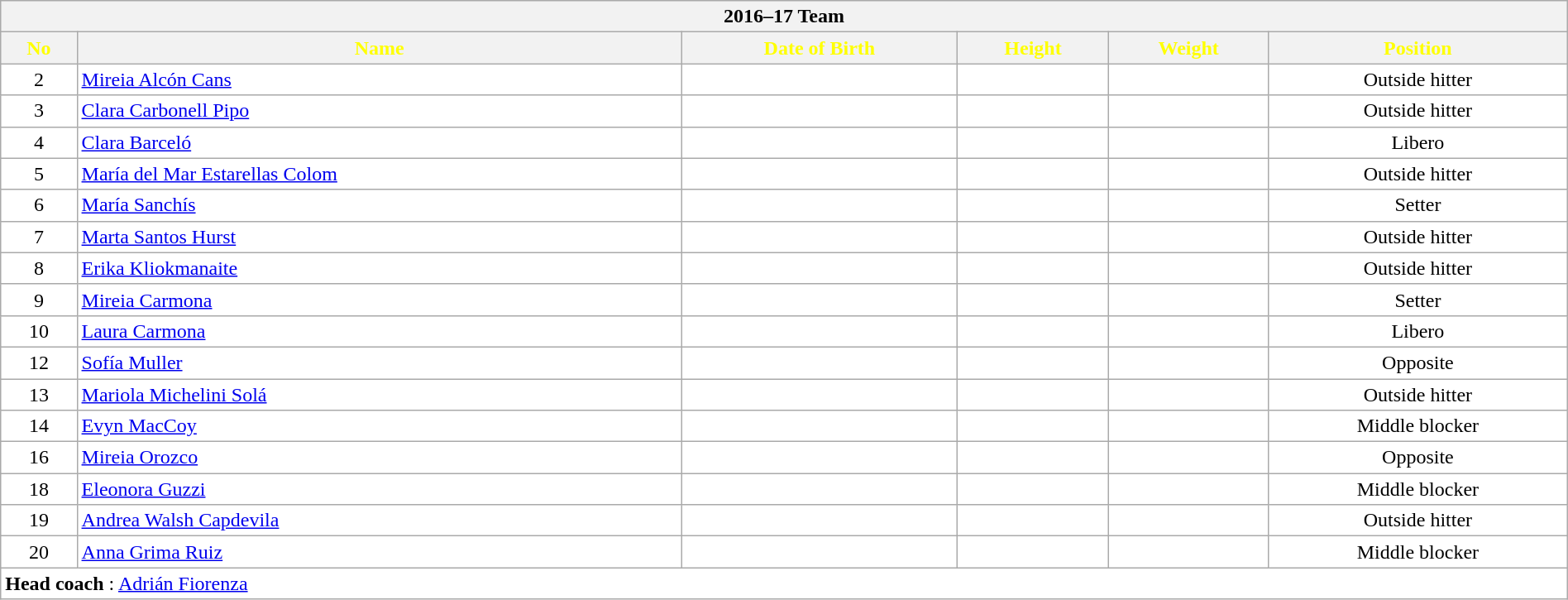<table class="wikitable collapsible collapsed" style="width:100%;">
<tr>
<th colspan=6><strong>2016–17 Team</strong></th>
</tr>
<tr style="color:yellow;">
<th style=" %; background:#;">No</th>
<th style=" %; background:#;">Name</th>
<th style=" %; background:#;">Date of Birth</th>
<th style=" %; background:#;">Height</th>
<th style=" %; background:#;">Weight</th>
<th style=" %; background:#;">Position</th>
</tr>
<tr style="background:#ffffff">
<td align="center">2</td>
<td> <a href='#'>Mireia Alcón Cans</a></td>
<td align="center"></td>
<td align="center"></td>
<td align="center"></td>
<td align="center">Outside hitter</td>
</tr>
<tr style="background:#ffffff">
<td align="center">3</td>
<td> <a href='#'>Clara Carbonell Pipo</a></td>
<td align="center"></td>
<td align="center"></td>
<td align="center"></td>
<td align="center">Outside hitter</td>
</tr>
<tr style="background:#ffffff">
<td align="center">4</td>
<td> <a href='#'>Clara Barceló</a></td>
<td align="center"></td>
<td align="center"></td>
<td align="center"></td>
<td align="center">Libero</td>
</tr>
<tr style="background:#ffffff">
<td align="center">5</td>
<td> <a href='#'>María del Mar Estarellas Colom</a></td>
<td align="center"></td>
<td align="center"></td>
<td align="center"></td>
<td align="center">Outside hitter</td>
</tr>
<tr style="background:#ffffff">
<td align="center">6</td>
<td> <a href='#'>María Sanchís</a></td>
<td align="center"></td>
<td align="center"></td>
<td align="center"></td>
<td align="center">Setter</td>
</tr>
<tr style="background:#ffffff">
<td align="center">7</td>
<td> <a href='#'>Marta Santos Hurst</a></td>
<td align="center"></td>
<td align="center"></td>
<td align="center"></td>
<td align="center">Outside hitter</td>
</tr>
<tr style="background:#ffffff">
<td align="center">8</td>
<td> <a href='#'>Erika Kliokmanaite</a></td>
<td align="center"></td>
<td align="center"></td>
<td align="center"></td>
<td align="center">Outside hitter</td>
</tr>
<tr style="background:#ffffff">
<td align="center">9</td>
<td> <a href='#'>Mireia Carmona</a></td>
<td align="center"></td>
<td align="center"></td>
<td align="center"></td>
<td align="center">Setter</td>
</tr>
<tr style="background:#ffffff">
<td align="center">10</td>
<td> <a href='#'>Laura Carmona</a></td>
<td align="center"></td>
<td align="center"></td>
<td align="center"></td>
<td align="center">Libero</td>
</tr>
<tr style="background:#ffffff">
<td align="center">12</td>
<td> <a href='#'>Sofía Muller</a></td>
<td align="center"></td>
<td align="center"></td>
<td align="center"></td>
<td align="center">Opposite</td>
</tr>
<tr style="background:#ffffff">
<td align="center">13</td>
<td> <a href='#'>Mariola Michelini Solá</a></td>
<td align="center"></td>
<td align="center"></td>
<td align="center"></td>
<td align="center">Outside hitter</td>
</tr>
<tr style="background:#ffffff">
<td align="center">14</td>
<td> <a href='#'>Evyn MacCoy</a></td>
<td align="center"></td>
<td align="center"></td>
<td align="center"></td>
<td align="center">Middle blocker</td>
</tr>
<tr style="background:#ffffff">
<td align="center">16</td>
<td> <a href='#'>Mireia Orozco</a></td>
<td align="center"></td>
<td align="center"></td>
<td align="center"></td>
<td align="center">Opposite</td>
</tr>
<tr style="background:#ffffff">
<td align="center">18</td>
<td> <a href='#'>Eleonora Guzzi</a></td>
<td align="center"></td>
<td align="center"></td>
<td align="center"></td>
<td align="center">Middle blocker</td>
</tr>
<tr style="background:#ffffff">
<td align="center">19</td>
<td> <a href='#'>Andrea Walsh Capdevila</a></td>
<td align="center"></td>
<td align="center"></td>
<td align="center"></td>
<td align="center">Outside hitter</td>
</tr>
<tr style="background:#ffffff">
<td align="center">20</td>
<td> <a href='#'>Anna Grima Ruiz</a></td>
<td align="center"></td>
<td align="center"></td>
<td align="center"></td>
<td align="center">Middle blocker</td>
</tr>
<tr style="background:#ffffff">
<td colspan=6><strong>Head coach</strong> :  <a href='#'>Adrián Fiorenza</a></td>
</tr>
</table>
